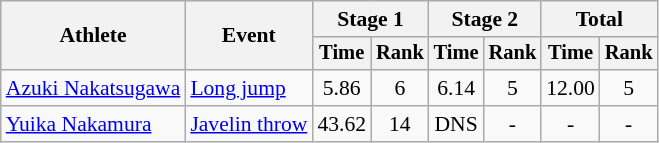<table class=wikitable style="font-size:90%">
<tr>
<th rowspan="2">Athlete</th>
<th rowspan="2">Event</th>
<th colspan="2">Stage 1</th>
<th colspan="2">Stage 2</th>
<th colspan="2">Total</th>
</tr>
<tr style="font-size:95%">
<th>Time</th>
<th>Rank</th>
<th>Time</th>
<th>Rank</th>
<th>Time</th>
<th>Rank</th>
</tr>
<tr align=center>
<td align=left><a href='#'>Azuki Nakatsugawa</a></td>
<td align=left><a href='#'>Long jump</a></td>
<td>5.86</td>
<td>6</td>
<td>6.14</td>
<td>5</td>
<td>12.00</td>
<td>5</td>
</tr>
<tr align=center>
<td align=left><a href='#'>Yuika Nakamura</a></td>
<td align=left><a href='#'>Javelin throw</a></td>
<td>43.62</td>
<td>14</td>
<td>DNS</td>
<td>-</td>
<td>-</td>
<td>-</td>
</tr>
</table>
